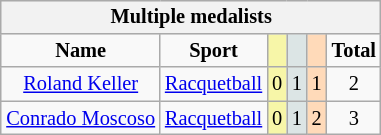<table class="wikitable" style="font-size:85%; float:right">
<tr style="background:#efefef;">
<th colspan=7><strong>Multiple medalists</strong></th>
</tr>
<tr align=center>
<td><strong>Name</strong></td>
<td><strong>Sport</strong></td>
<td style="background:#f7f6a8;"></td>
<td style="background:#dce5e5;"></td>
<td style="background:#ffdab9;"></td>
<td><strong>Total</strong></td>
</tr>
<tr align=center>
<td><a href='#'>Roland Keller</a></td>
<td><a href='#'>Racquetball</a></td>
<td style="background:#f7f6a8;">0</td>
<td style="background:#dce5e5;">1</td>
<td style="background:#ffdab9;">1</td>
<td>2</td>
</tr>
<tr align=center>
<td><a href='#'>Conrado Moscoso</a></td>
<td><a href='#'>Racquetball</a></td>
<td style="background:#f7f6a8;">0</td>
<td style="background:#dce5e5;">1</td>
<td style="background:#ffdab9;">2</td>
<td>3</td>
</tr>
</table>
